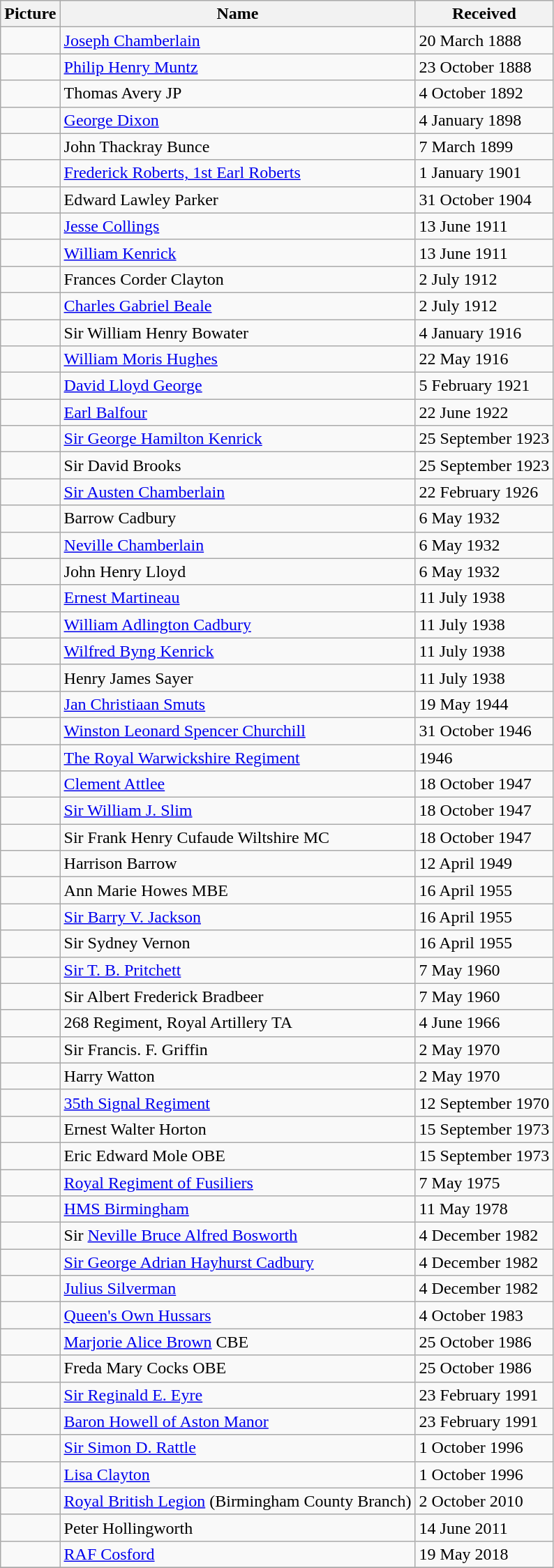<table class="wikitable" border="1">
<tr>
<th>Picture</th>
<th>Name</th>
<th>Received</th>
</tr>
<tr>
<td></td>
<td><a href='#'>Joseph Chamberlain</a></td>
<td>20 March 1888</td>
</tr>
<tr>
<td></td>
<td><a href='#'>Philip Henry Muntz</a></td>
<td>23 October 1888</td>
</tr>
<tr>
<td></td>
<td>Thomas Avery JP</td>
<td>4 October 1892</td>
</tr>
<tr>
<td></td>
<td><a href='#'>George Dixon</a></td>
<td>4 January 1898</td>
</tr>
<tr>
<td></td>
<td>John Thackray Bunce</td>
<td>7 March 1899</td>
</tr>
<tr>
<td></td>
<td><a href='#'>Frederick Roberts, 1st Earl Roberts</a></td>
<td>1 January 1901</td>
</tr>
<tr>
<td></td>
<td>Edward Lawley Parker</td>
<td>31 October 1904</td>
</tr>
<tr>
<td></td>
<td><a href='#'>Jesse Collings</a></td>
<td>13 June 1911</td>
</tr>
<tr>
<td></td>
<td><a href='#'>William Kenrick</a></td>
<td>13 June 1911</td>
</tr>
<tr>
<td></td>
<td>Frances Corder Clayton</td>
<td>2 July 1912</td>
</tr>
<tr>
<td></td>
<td><a href='#'>Charles Gabriel Beale</a></td>
<td>2 July 1912</td>
</tr>
<tr>
<td></td>
<td>Sir William Henry Bowater</td>
<td>4 January 1916</td>
</tr>
<tr>
<td></td>
<td><a href='#'>William Moris Hughes</a></td>
<td>22 May 1916</td>
</tr>
<tr>
<td></td>
<td><a href='#'>David Lloyd George</a></td>
<td>5 February 1921</td>
</tr>
<tr>
<td></td>
<td><a href='#'>Earl Balfour</a></td>
<td>22 June 1922</td>
</tr>
<tr>
<td></td>
<td><a href='#'>Sir George Hamilton Kenrick</a></td>
<td>25 September 1923</td>
</tr>
<tr>
<td></td>
<td>Sir David Brooks</td>
<td>25 September 1923</td>
</tr>
<tr>
<td></td>
<td><a href='#'>Sir Austen Chamberlain</a></td>
<td>22 February 1926</td>
</tr>
<tr>
<td></td>
<td>Barrow Cadbury</td>
<td>6 May 1932</td>
</tr>
<tr>
<td></td>
<td><a href='#'>Neville Chamberlain</a></td>
<td>6 May 1932</td>
</tr>
<tr>
<td></td>
<td>John Henry Lloyd</td>
<td>6 May 1932</td>
</tr>
<tr>
<td></td>
<td><a href='#'>Ernest Martineau</a></td>
<td>11 July 1938</td>
</tr>
<tr>
<td></td>
<td><a href='#'>William Adlington Cadbury</a></td>
<td>11 July 1938</td>
</tr>
<tr>
<td></td>
<td><a href='#'>Wilfred Byng Kenrick</a></td>
<td>11 July 1938</td>
</tr>
<tr>
<td></td>
<td>Henry James Sayer</td>
<td>11 July 1938</td>
</tr>
<tr>
<td></td>
<td><a href='#'>Jan Christiaan Smuts</a></td>
<td>19 May 1944</td>
</tr>
<tr>
<td></td>
<td><a href='#'>Winston Leonard Spencer Churchill</a></td>
<td>31 October 1946</td>
</tr>
<tr>
<td></td>
<td><a href='#'>The Royal Warwickshire Regiment</a></td>
<td>1946</td>
</tr>
<tr>
<td></td>
<td><a href='#'>Clement Attlee</a></td>
<td>18 October 1947</td>
</tr>
<tr>
<td></td>
<td><a href='#'>Sir William J. Slim</a></td>
<td>18 October 1947</td>
</tr>
<tr>
<td></td>
<td>Sir Frank Henry Cufaude Wiltshire MC</td>
<td>18 October 1947</td>
</tr>
<tr>
<td></td>
<td>Harrison Barrow</td>
<td>12 April 1949</td>
</tr>
<tr>
<td></td>
<td>Ann Marie Howes MBE</td>
<td>16 April 1955</td>
</tr>
<tr>
<td></td>
<td><a href='#'>Sir Barry V. Jackson</a></td>
<td>16 April 1955</td>
</tr>
<tr>
<td></td>
<td>Sir Sydney Vernon</td>
<td>16 April 1955</td>
</tr>
<tr>
<td></td>
<td><a href='#'>Sir T. B. Pritchett</a></td>
<td>7 May 1960</td>
</tr>
<tr>
<td></td>
<td>Sir Albert Frederick Bradbeer</td>
<td>7 May 1960</td>
</tr>
<tr>
<td></td>
<td>268 Regiment, Royal Artillery TA</td>
<td>4 June 1966</td>
</tr>
<tr>
<td></td>
<td>Sir Francis. F. Griffin</td>
<td>2 May 1970</td>
</tr>
<tr>
<td></td>
<td>Harry Watton</td>
<td>2 May 1970</td>
</tr>
<tr>
<td></td>
<td><a href='#'>35th Signal Regiment</a></td>
<td>12 September 1970</td>
</tr>
<tr>
<td></td>
<td>Ernest Walter Horton</td>
<td>15 September 1973</td>
</tr>
<tr>
<td></td>
<td>Eric Edward Mole OBE</td>
<td>15 September 1973</td>
</tr>
<tr>
<td></td>
<td><a href='#'>Royal Regiment of Fusiliers</a></td>
<td>7 May 1975</td>
</tr>
<tr>
<td></td>
<td><a href='#'>HMS Birmingham</a></td>
<td>11 May 1978</td>
</tr>
<tr>
<td></td>
<td>Sir <a href='#'>Neville Bruce Alfred Bosworth</a></td>
<td>4 December 1982</td>
</tr>
<tr>
<td></td>
<td><a href='#'>Sir George Adrian Hayhurst Cadbury</a></td>
<td>4 December 1982</td>
</tr>
<tr>
<td></td>
<td><a href='#'>Julius Silverman</a></td>
<td>4 December 1982</td>
</tr>
<tr>
<td></td>
<td><a href='#'>Queen's Own Hussars</a></td>
<td>4 October 1983</td>
</tr>
<tr>
<td></td>
<td><a href='#'>Marjorie Alice Brown</a> CBE</td>
<td>25 October 1986</td>
</tr>
<tr>
<td></td>
<td>Freda Mary Cocks OBE</td>
<td>25 October 1986</td>
</tr>
<tr>
<td></td>
<td><a href='#'>Sir Reginald E. Eyre</a></td>
<td>23 February 1991</td>
</tr>
<tr>
<td></td>
<td><a href='#'>Baron Howell of Aston Manor</a></td>
<td>23 February 1991</td>
</tr>
<tr>
<td></td>
<td><a href='#'>Sir Simon D. Rattle</a></td>
<td>1 October 1996</td>
</tr>
<tr>
<td></td>
<td><a href='#'>Lisa Clayton</a></td>
<td>1 October 1996</td>
</tr>
<tr>
<td></td>
<td><a href='#'>Royal British Legion</a> (Birmingham County Branch)</td>
<td>2 October 2010</td>
</tr>
<tr>
<td></td>
<td>Peter Hollingworth</td>
<td>14 June 2011</td>
</tr>
<tr>
<td></td>
<td><a href='#'>RAF Cosford</a></td>
<td>19 May 2018</td>
</tr>
<tr>
</tr>
</table>
